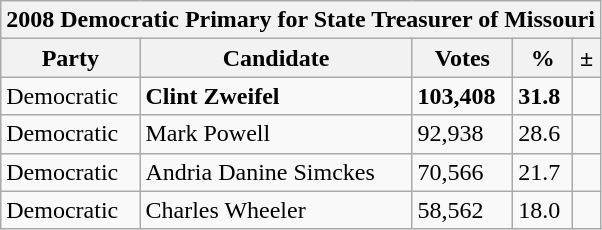<table class="wikitable">
<tr>
<th colspan="5">2008 Democratic Primary for State Treasurer of Missouri</th>
</tr>
<tr>
<th>Party</th>
<th>Candidate</th>
<th>Votes</th>
<th>%</th>
<th>±</th>
</tr>
<tr>
<td>Democratic</td>
<td><strong>Clint Zweifel</strong></td>
<td><strong>103,408</strong></td>
<td><strong>31.8</strong></td>
<td></td>
</tr>
<tr>
<td>Democratic</td>
<td>Mark Powell</td>
<td>92,938</td>
<td>28.6</td>
<td></td>
</tr>
<tr>
<td>Democratic</td>
<td>Andria Danine Simckes</td>
<td>70,566</td>
<td>21.7</td>
<td></td>
</tr>
<tr>
<td>Democratic</td>
<td>Charles Wheeler</td>
<td>58,562</td>
<td>18.0</td>
<td></td>
</tr>
</table>
